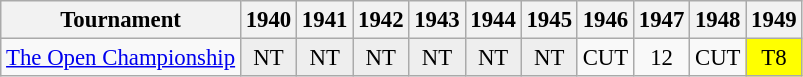<table class="wikitable" style="font-size:95%;text-align:center;">
<tr>
<th>Tournament</th>
<th>1940</th>
<th>1941</th>
<th>1942</th>
<th>1943</th>
<th>1944</th>
<th>1945</th>
<th>1946</th>
<th>1947</th>
<th>1948</th>
<th>1949</th>
</tr>
<tr>
<td align=left><a href='#'>The Open Championship</a></td>
<td style="background:#eeeeee;">NT</td>
<td style="background:#eeeeee;">NT</td>
<td style="background:#eeeeee;">NT</td>
<td style="background:#eeeeee;">NT</td>
<td style="background:#eeeeee;">NT</td>
<td style="background:#eeeeee;">NT</td>
<td>CUT</td>
<td>12</td>
<td>CUT</td>
<td style="background:yellow;">T8</td>
</tr>
</table>
